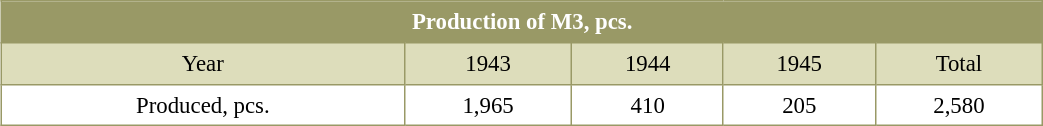<table border=0 cellspacing=0 cellpadding=2 style="margin:0 0 .5em 1em; width:55%; background:#fff; border-collapse:collapse; border:1px solid #996; line-height:1.5; font-size:95%">
<tr style="vertical-align:top; text-align:center; border:1px solid #996; background-color:#996; color:#fff; font-weight:bold;">
<td colspan="12">Production of М3, pcs.</td>
</tr>
<tr style="vertical-align:top; border:1px solid #996; background-color:#ddb; text-align:center;">
<td style="border:1px solid #996">Year</td>
<td style="border:1px solid #996">1943</td>
<td style="border:1px solid #996">1944</td>
<td style="border:1px solid #996">1945</td>
<td style="border:1px solid #996">Total</td>
</tr>
<tr style="vertical-align:top; border:1px solid #996; text-align:center;">
<td style="border:1px solid #996">Produced, pcs.</td>
<td style="border:1px solid #996">1,965</td>
<td style="border:1px solid #996">410</td>
<td style="border:1px solid #996">205</td>
<td style="border:1px solid #996">2,580</td>
</tr>
</table>
